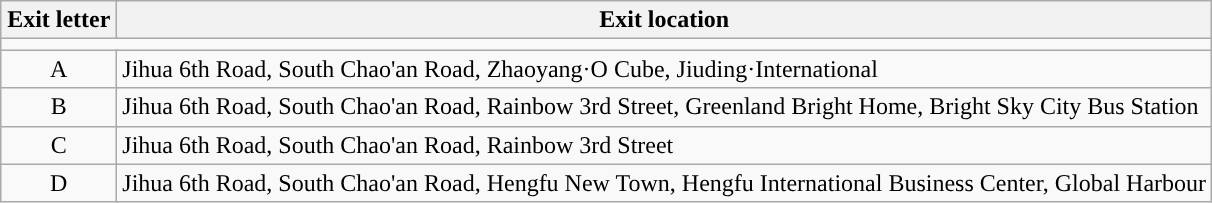<table class="wikitable">
<tr>
<th colspan=2 style="width:70px">Exit letter</th>
<th>Exit location</th>
</tr>
<tr style="background:#">
<td colspan="4"></td>
</tr>
<tr>
<td colspan=2 align=center>A</td>
<td>Jihua 6th Road, South Chao'an Road, Zhaoyang·O Cube, Jiuding·International</td>
</tr>
<tr>
<td colspan=2 align=center>B</td>
<td>Jihua 6th Road, South Chao'an Road, Rainbow 3rd Street, Greenland Bright Home, Bright Sky City Bus Station</td>
</tr>
<tr>
<td colspan=2 align=center>C</td>
<td>Jihua 6th Road, South Chao'an Road, Rainbow 3rd Street</td>
</tr>
<tr>
<td colspan=2 align=center>D</td>
<td>Jihua 6th Road, South Chao'an Road, Hengfu New Town, Hengfu International Business Center, Global Harbour</td>
</tr>
</table>
